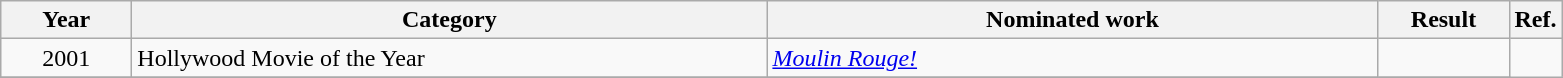<table class=wikitable>
<tr>
<th scope="col" style="width:5em;">Year</th>
<th scope="col" style="width:26em;">Category</th>
<th scope="col" style="width:25em;">Nominated work</th>
<th scope="col" style="width:5em;">Result</th>
<th>Ref.</th>
</tr>
<tr>
<td style="text-align:center;">2001</td>
<td>Hollywood Movie of the Year</td>
<td><em><a href='#'>Moulin Rouge!</a></em></td>
<td></td>
</tr>
<tr>
</tr>
</table>
